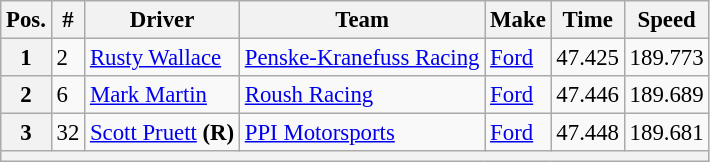<table class="wikitable" style="font-size:95%">
<tr>
<th>Pos.</th>
<th>#</th>
<th>Driver</th>
<th>Team</th>
<th>Make</th>
<th>Time</th>
<th>Speed</th>
</tr>
<tr>
<th>1</th>
<td>2</td>
<td><a href='#'>Rusty Wallace</a></td>
<td><a href='#'>Penske-Kranefuss Racing</a></td>
<td><a href='#'>Ford</a></td>
<td>47.425</td>
<td>189.773</td>
</tr>
<tr>
<th>2</th>
<td>6</td>
<td><a href='#'>Mark Martin</a></td>
<td><a href='#'>Roush Racing</a></td>
<td><a href='#'>Ford</a></td>
<td>47.446</td>
<td>189.689</td>
</tr>
<tr>
<th>3</th>
<td>32</td>
<td><a href='#'>Scott Pruett</a> <strong>(R)</strong></td>
<td><a href='#'>PPI Motorsports</a></td>
<td><a href='#'>Ford</a></td>
<td>47.448</td>
<td>189.681</td>
</tr>
<tr>
<th colspan="7"></th>
</tr>
</table>
